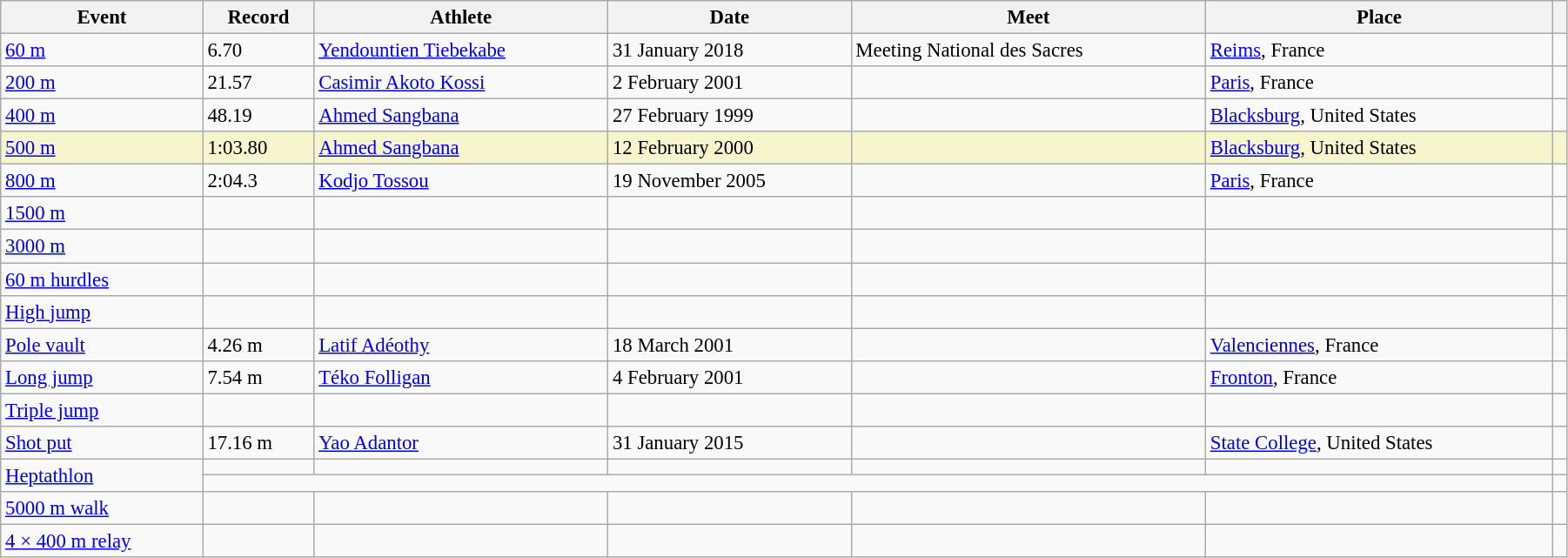<table class="wikitable" style="font-size:95%; width: 95%;">
<tr>
<th>Event</th>
<th>Record</th>
<th>Athlete</th>
<th>Date</th>
<th>Meet</th>
<th>Place</th>
<th></th>
</tr>
<tr>
<td><a href='#'>60 m</a></td>
<td>6.70</td>
<td><a href='#'>Yendountien Tiebekabe</a></td>
<td>31 January 2018</td>
<td>Meeting National des Sacres</td>
<td><a href='#'>Reims</a>, France</td>
<td></td>
</tr>
<tr>
<td><a href='#'>200 m</a></td>
<td>21.57</td>
<td><a href='#'>Casimir Akoto Kossi</a></td>
<td>2 February 2001</td>
<td></td>
<td><a href='#'>Paris</a>, France</td>
<td></td>
</tr>
<tr>
<td><a href='#'>400 m</a></td>
<td>48.19</td>
<td><a href='#'>Ahmed Sangbana</a></td>
<td>27 February 1999</td>
<td></td>
<td><a href='#'>Blacksburg</a>, United States</td>
<td></td>
</tr>
<tr style="background:#f6F5CE;">
<td><a href='#'>500 m</a></td>
<td>1:03.80</td>
<td><a href='#'>Ahmed Sangbana</a></td>
<td>12 February 2000</td>
<td></td>
<td><a href='#'>Blacksburg</a>, United States</td>
<td></td>
</tr>
<tr>
<td><a href='#'>800 m</a></td>
<td>2:04.3</td>
<td><a href='#'>Kodjo Tossou</a></td>
<td>19 November 2005</td>
<td></td>
<td><a href='#'>Paris</a>, France</td>
<td></td>
</tr>
<tr>
<td><a href='#'>1500 m</a></td>
<td></td>
<td></td>
<td></td>
<td></td>
<td></td>
<td></td>
</tr>
<tr>
<td><a href='#'>3000 m</a></td>
<td></td>
<td></td>
<td></td>
<td></td>
<td></td>
<td></td>
</tr>
<tr>
<td><a href='#'>60 m hurdles</a></td>
<td></td>
<td></td>
<td></td>
<td></td>
<td></td>
<td></td>
</tr>
<tr>
<td><a href='#'>High jump</a></td>
<td></td>
<td></td>
<td></td>
<td></td>
<td></td>
<td></td>
</tr>
<tr>
<td><a href='#'>Pole vault</a></td>
<td>4.26 m</td>
<td><a href='#'>Latif Adéothy</a></td>
<td>18 March 2001</td>
<td></td>
<td><a href='#'>Valenciennes</a>, France</td>
<td></td>
</tr>
<tr>
<td><a href='#'>Long jump</a></td>
<td>7.54 m</td>
<td><a href='#'>Téko Folligan</a></td>
<td>4 February 2001</td>
<td></td>
<td><a href='#'>Fronton</a>, France</td>
<td></td>
</tr>
<tr>
<td><a href='#'>Triple jump</a></td>
<td></td>
<td></td>
<td></td>
<td></td>
<td></td>
<td></td>
</tr>
<tr>
<td><a href='#'>Shot put</a></td>
<td>17.16 m</td>
<td><a href='#'>Yao Adantor</a></td>
<td>31 January 2015</td>
<td></td>
<td><a href='#'>State College</a>, United States</td>
<td></td>
</tr>
<tr>
<td rowspan=2><a href='#'>Heptathlon</a></td>
<td></td>
<td></td>
<td></td>
<td></td>
<td></td>
<td></td>
</tr>
<tr>
<td colspan=5></td>
<td></td>
</tr>
<tr>
<td><a href='#'>5000 m walk</a></td>
<td></td>
<td></td>
<td></td>
<td></td>
<td></td>
<td></td>
</tr>
<tr>
<td><a href='#'>4 × 400 m relay</a></td>
<td></td>
<td></td>
<td></td>
<td></td>
<td></td>
<td></td>
</tr>
</table>
